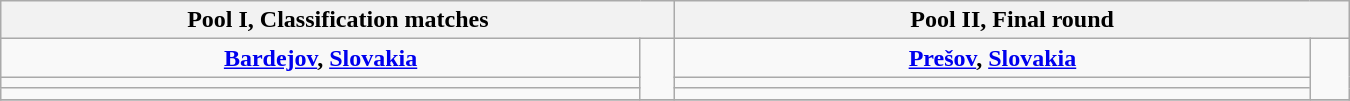<table class="wikitable" style="text-align: center; width: 900px;">
<tr>
<th colspan="2" style="width: 50%;">Pool I, Classification matches</th>
<th colspan="2" style="width: 50%;">Pool II, Final round</th>
</tr>
<tr>
<td><strong> <a href='#'>Bardejov</a>, <a href='#'>Slovakia</a></strong></td>
<td rowspan="3"></td>
<td><strong> <a href='#'>Prešov</a>, <a href='#'>Slovakia</a></strong></td>
<td rowspan="3"></td>
</tr>
<tr>
<td></td>
<td></td>
</tr>
<tr>
<td></td>
<td></td>
</tr>
<tr>
</tr>
</table>
